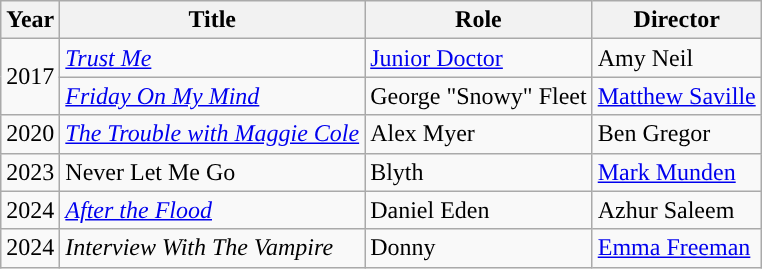<table class="wikitable">
<tr>
<th>Year</th>
<th>Title</th>
<th>Role</th>
<th>Director</th>
</tr>
<tr>
<td rowspan=2>2017</td>
<td><em><a href='#'>Trust Me</a></em></td>
<td><a href='#'>Junior Doctor</a></td>
<td>Amy Neil</td>
</tr>
<tr>
<td><em><a href='#'>Friday On My Mind</a></em></td>
<td>George "Snowy" Fleet</td>
<td><a href='#'>Matthew Saville</a></td>
</tr>
<tr>
<td>2020</td>
<td><em><a href='#'>The Trouble with Maggie Cole</a></em></td>
<td>Alex Myer</td>
<td>Ben Gregor</td>
</tr>
<tr>
<td>2023</td>
<td>Never Let Me Go</td>
<td>Blyth</td>
<td><a href='#'>Mark Munden</a></td>
</tr>
<tr>
<td>2024</td>
<td><em><a href='#'>After the Flood</a></em></td>
<td>Daniel Eden</td>
<td>Azhur Saleem</td>
</tr>
<tr>
<td>2024</td>
<td><em>Interview With The Vampire</em></td>
<td>Donny</td>
<td><a href='#'>Emma Freeman</a></td>
</tr>
</table>
